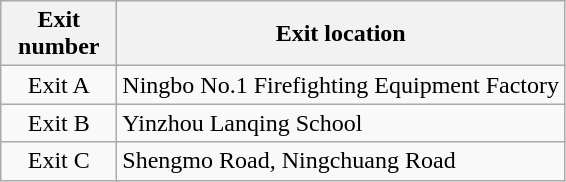<table class="wikitable">
<tr>
<th style="width:70px" colspan="2">Exit number</th>
<th>Exit location</th>
</tr>
<tr>
<td align="center" colspan="2">Exit A</td>
<td>Ningbo No.1 Firefighting Equipment Factory</td>
</tr>
<tr>
<td align="center" colspan="2">Exit B</td>
<td>Yinzhou Lanqing School</td>
</tr>
<tr>
<td align="center" colspan="2">Exit C</td>
<td>Shengmo Road, Ningchuang Road</td>
</tr>
</table>
